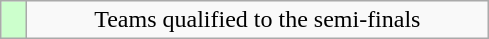<table class="wikitable" style="text-align: center;">
<tr>
<td width=10px bgcolor=#ccffcc></td>
<td width=300px>Teams qualified to the semi-finals</td>
</tr>
</table>
